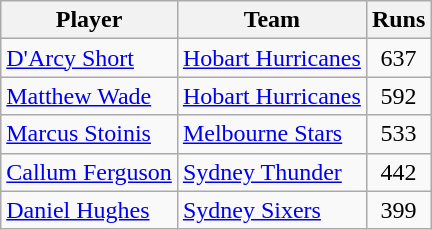<table class="wikitable" style="text-align:center">
<tr>
<th>Player</th>
<th>Team</th>
<th>Runs</th>
</tr>
<tr>
<td style="text-align:left"><a href='#'>D'Arcy Short</a></td>
<td style="text-align:left"><a href='#'>Hobart Hurricanes</a></td>
<td>637</td>
</tr>
<tr>
<td style="text-align:left"><a href='#'>Matthew Wade</a></td>
<td style="text-align:left"><a href='#'>Hobart Hurricanes</a></td>
<td>592</td>
</tr>
<tr>
<td style="text-align:left"><a href='#'>Marcus Stoinis</a></td>
<td style="text-align:left"><a href='#'>Melbourne Stars</a></td>
<td>533</td>
</tr>
<tr>
<td style="text-align:left"><a href='#'>Callum Ferguson</a></td>
<td style="text-align:left"><a href='#'>Sydney Thunder</a></td>
<td>442</td>
</tr>
<tr>
<td style="text-align:left"><a href='#'>Daniel Hughes</a></td>
<td style="text-align:left"><a href='#'>Sydney Sixers</a></td>
<td>399</td>
</tr>
</table>
